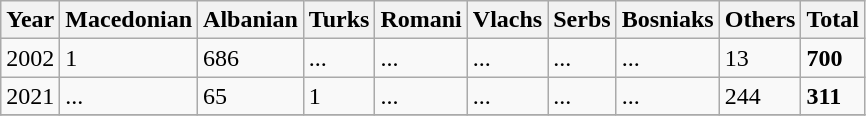<table class="wikitable">
<tr>
<th>Year</th>
<th>Macedonian</th>
<th>Albanian</th>
<th>Turks</th>
<th>Romani</th>
<th>Vlachs</th>
<th>Serbs</th>
<th>Bosniaks</th>
<th><abbr>Others</abbr></th>
<th>Total</th>
</tr>
<tr>
<td>2002</td>
<td>1</td>
<td>686</td>
<td>...</td>
<td>...</td>
<td>...</td>
<td>...</td>
<td>...</td>
<td>13</td>
<td><strong>700</strong></td>
</tr>
<tr>
<td>2021</td>
<td>...</td>
<td>65</td>
<td>1</td>
<td>...</td>
<td>...</td>
<td>...</td>
<td>...</td>
<td>244</td>
<td><strong>311</strong></td>
</tr>
<tr>
</tr>
</table>
